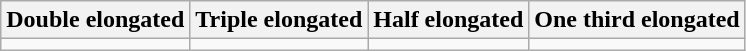<table class=wikitable>
<tr>
<th>Double elongated</th>
<th>Triple elongated</th>
<th>Half elongated</th>
<th>One third elongated</th>
</tr>
<tr>
<td></td>
<td></td>
<td></td>
<td></td>
</tr>
</table>
